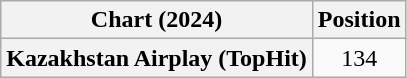<table class="wikitable plainrowheaders" style="text-align:center">
<tr>
<th>Chart (2024)</th>
<th>Position</th>
</tr>
<tr>
<th scope="row">Kazakhstan Airplay (TopHit)</th>
<td>134</td>
</tr>
</table>
